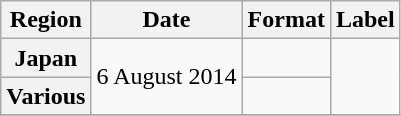<table class="wikitable plainrowheaders">
<tr>
<th scope="col">Region</th>
<th scope="col">Date</th>
<th scope="col">Format</th>
<th scope="col">Label</th>
</tr>
<tr>
<th scope="row">Japan</th>
<td rowspan="2">6 August 2014</td>
<td></td>
<td rowspan="2"></td>
</tr>
<tr>
<th scope="row">Various </th>
<td></td>
</tr>
<tr>
</tr>
</table>
